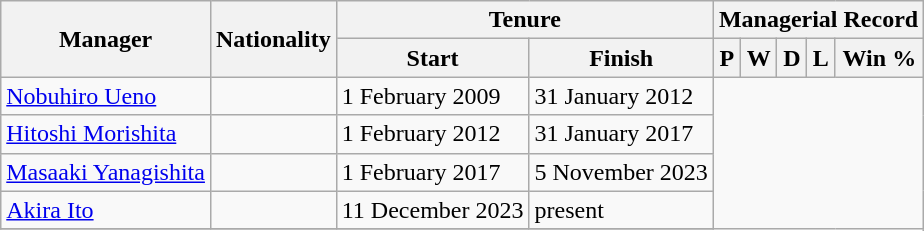<table class="wikitable">
<tr>
<th rowspan="2">Manager</th>
<th rowspan="2">Nationality</th>
<th colspan="2">Tenure</th>
<th colspan="5"><strong>Managerial Record</strong></th>
</tr>
<tr>
<th>Start</th>
<th>Finish</th>
<th>P</th>
<th>W</th>
<th>D</th>
<th>L</th>
<th>Win %</th>
</tr>
<tr>
<td><a href='#'>Nobuhiro Ueno</a></td>
<td></td>
<td>1 February 2009</td>
<td>31 January 2012<br></td>
</tr>
<tr>
<td><a href='#'>Hitoshi Morishita</a></td>
<td></td>
<td>1 February 2012</td>
<td>31 January 2017<br></td>
</tr>
<tr>
<td><a href='#'>Masaaki Yanagishita</a></td>
<td></td>
<td>1 February 2017</td>
<td>5 November 2023<br></td>
</tr>
<tr>
<td><a href='#'>Akira Ito</a></td>
<td></td>
<td>11 December 2023</td>
<td>present<br></td>
</tr>
<tr>
</tr>
</table>
